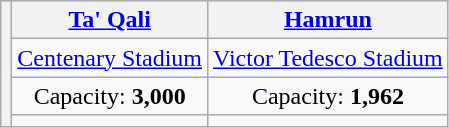<table class="wikitable" style="text-align:center">
<tr>
<th rowspan="4"></th>
<th><a href='#'>Ta' Qali</a></th>
<th><a href='#'>Hamrun</a></th>
</tr>
<tr>
<td><a href='#'>Centenary Stadium</a></td>
<td><a href='#'>Victor Tedesco Stadium</a></td>
</tr>
<tr>
<td>Capacity: <strong>3,000</strong></td>
<td>Capacity: <strong>1,962</strong></td>
</tr>
<tr>
<td></td>
<td></td>
</tr>
</table>
